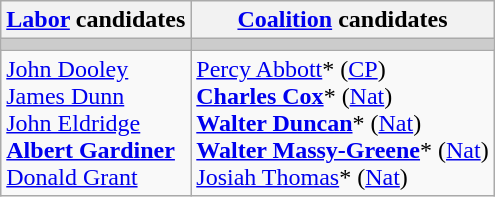<table class="wikitable">
<tr>
<th><a href='#'>Labor</a> candidates</th>
<th><a href='#'>Coalition</a> candidates</th>
</tr>
<tr bgcolor="#cccccc">
<td></td>
<td></td>
</tr>
<tr>
<td><a href='#'>John Dooley</a><br><a href='#'>James Dunn</a><br><a href='#'>John Eldridge</a><br><strong><a href='#'>Albert Gardiner</a></strong><br><a href='#'>Donald Grant</a></td>
<td><a href='#'>Percy Abbott</a>* (<a href='#'>CP</a>)<br><strong><a href='#'>Charles Cox</a></strong>* (<a href='#'>Nat</a>)<br><strong><a href='#'>Walter Duncan</a></strong>* (<a href='#'>Nat</a>)<br><strong><a href='#'>Walter Massy-Greene</a></strong>* (<a href='#'>Nat</a>)<br><a href='#'>Josiah Thomas</a>* (<a href='#'>Nat</a>)</td>
</tr>
</table>
